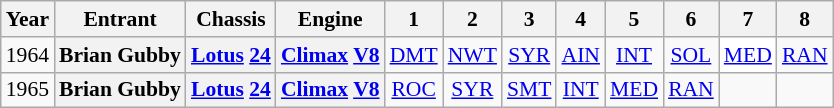<table class="wikitable" style="text-align:center; font-size:90%">
<tr>
<th>Year</th>
<th>Entrant</th>
<th>Chassis</th>
<th>Engine</th>
<th>1</th>
<th>2</th>
<th>3</th>
<th>4</th>
<th>5</th>
<th>6</th>
<th>7</th>
<th>8</th>
</tr>
<tr>
<td>1964</td>
<th>Brian Gubby</th>
<th><a href='#'>Lotus</a> <a href='#'>24</a></th>
<th><a href='#'>Climax</a> <a href='#'>V8</a></th>
<td><a href='#'>DMT</a></td>
<td><a href='#'>NWT</a></td>
<td><a href='#'>SYR</a></td>
<td><a href='#'>AIN</a></td>
<td><a href='#'>INT</a></td>
<td><a href='#'>SOL</a></td>
<td style="background:#ffffff;"><a href='#'>MED</a><br></td>
<td><a href='#'>RAN</a></td>
</tr>
<tr>
<td>1965</td>
<th>Brian Gubby</th>
<th><a href='#'>Lotus</a> <a href='#'>24</a></th>
<th><a href='#'>Climax</a> <a href='#'>V8</a></th>
<td><a href='#'>ROC</a></td>
<td><a href='#'>SYR</a></td>
<td><a href='#'>SMT</a></td>
<td><a href='#'>INT</a></td>
<td><a href='#'>MED</a><br></td>
<td><a href='#'>RAN</a></td>
<td></td>
<td></td>
</tr>
</table>
